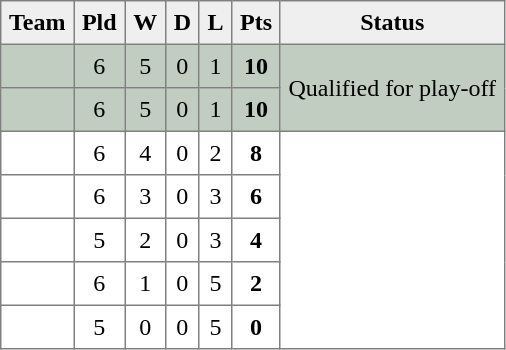<table style=border-collapse:collapse border=1 cellspacing=0 cellpadding=5>
<tr align=center bgcolor=#efefef>
<th>Team</th>
<th>Pld</th>
<th>W</th>
<th>D</th>
<th>L</th>
<th>Pts</th>
<th>Status</th>
</tr>
<tr align=center style="background:#C1CDC1">
<td style="text-align:left;"> </td>
<td>6</td>
<td>5</td>
<td>0</td>
<td>1</td>
<td><strong>10</strong></td>
<td rowspan=2>Qualified for play-off</td>
</tr>
<tr align=center style="background:#C1CDC1">
<td style="text-align:left;"> </td>
<td>6</td>
<td>5</td>
<td>0</td>
<td>1</td>
<td><strong>10</strong></td>
</tr>
<tr align=center style="background:#FFFFFF;">
<td style="text-align:left;"> </td>
<td>6</td>
<td>4</td>
<td>0</td>
<td>2</td>
<td><strong>8</strong></td>
<td rowspan=5></td>
</tr>
<tr align=center style="background:#FFFFFF;">
<td style="text-align:left;"> </td>
<td>6</td>
<td>3</td>
<td>0</td>
<td>3</td>
<td><strong>6</strong></td>
</tr>
<tr align=center style="background:#FFFFFF;">
<td style="text-align:left;"> </td>
<td>5</td>
<td>2</td>
<td>0</td>
<td>3</td>
<td><strong>4</strong></td>
</tr>
<tr align=center style="background:#FFFFFF;">
<td style="text-align:left;"> </td>
<td>6</td>
<td>1</td>
<td>0</td>
<td>5</td>
<td><strong>2</strong></td>
</tr>
<tr align=center style="background:#FFFFFF;">
<td style="text-align:left;"> </td>
<td>5</td>
<td>0</td>
<td>0</td>
<td>5</td>
<td><strong>0</strong></td>
</tr>
</table>
